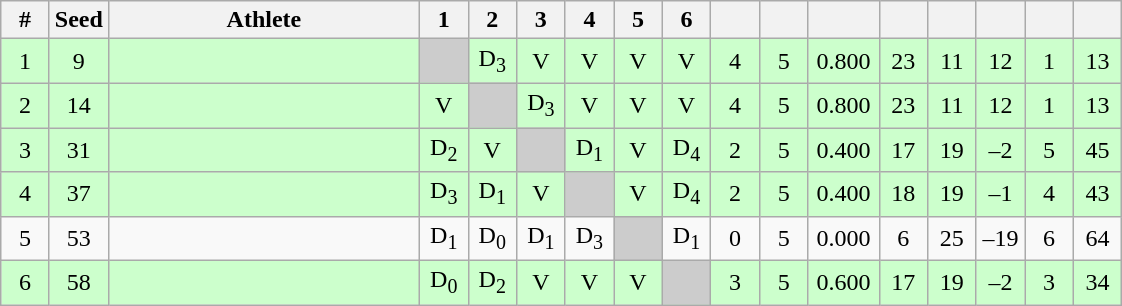<table class="wikitable" style="text-align:center">
<tr>
<th width="25">#</th>
<th width="25">Seed</th>
<th width="200">Athlete</th>
<th width="25">1</th>
<th width="25">2</th>
<th width="25">3</th>
<th width="25">4</th>
<th width="25">5</th>
<th width="25">6</th>
<th width="25"></th>
<th width="25"></th>
<th width="40"></th>
<th width="25"></th>
<th width="25"></th>
<th width="25"></th>
<th width="25"></th>
<th width="25"></th>
</tr>
<tr bgcolor="#ccffcc">
<td>1</td>
<td>9</td>
<td align=left></td>
<td bgcolor="#cccccc"></td>
<td>D<sub>3</sub></td>
<td>V</td>
<td>V</td>
<td>V</td>
<td>V</td>
<td>4</td>
<td>5</td>
<td>0.800</td>
<td>23</td>
<td>11</td>
<td>12</td>
<td>1</td>
<td>13</td>
</tr>
<tr bgcolor="#ccffcc">
<td>2</td>
<td>14</td>
<td align=left></td>
<td>V</td>
<td bgcolor="#cccccc"></td>
<td>D<sub>3</sub></td>
<td>V</td>
<td>V</td>
<td>V</td>
<td>4</td>
<td>5</td>
<td>0.800</td>
<td>23</td>
<td>11</td>
<td>12</td>
<td>1</td>
<td>13</td>
</tr>
<tr bgcolor="#ccffcc">
<td>3</td>
<td>31</td>
<td align=left></td>
<td>D<sub>2</sub></td>
<td>V</td>
<td bgcolor="#cccccc"></td>
<td>D<sub>1</sub></td>
<td>V</td>
<td>D<sub>4</sub></td>
<td>2</td>
<td>5</td>
<td>0.400</td>
<td>17</td>
<td>19</td>
<td>–2</td>
<td>5</td>
<td>45</td>
</tr>
<tr bgcolor="#ccffcc">
<td>4</td>
<td>37</td>
<td align=left></td>
<td>D<sub>3</sub></td>
<td>D<sub>1</sub></td>
<td>V</td>
<td bgcolor="#cccccc"></td>
<td>V</td>
<td>D<sub>4</sub></td>
<td>2</td>
<td>5</td>
<td>0.400</td>
<td>18</td>
<td>19</td>
<td>–1</td>
<td>4</td>
<td>43</td>
</tr>
<tr>
<td>5</td>
<td>53</td>
<td align=left></td>
<td>D<sub>1</sub></td>
<td>D<sub>0</sub></td>
<td>D<sub>1</sub></td>
<td>D<sub>3</sub></td>
<td bgcolor="#cccccc"></td>
<td>D<sub>1</sub></td>
<td>0</td>
<td>5</td>
<td>0.000</td>
<td>6</td>
<td>25</td>
<td>–19</td>
<td>6</td>
<td>64</td>
</tr>
<tr bgcolor="#ccffcc">
<td>6</td>
<td>58</td>
<td align=left></td>
<td>D<sub>0</sub></td>
<td>D<sub>2</sub></td>
<td>V</td>
<td>V</td>
<td>V</td>
<td bgcolor="#cccccc"></td>
<td>3</td>
<td>5</td>
<td>0.600</td>
<td>17</td>
<td>19</td>
<td>–2</td>
<td>3</td>
<td>34</td>
</tr>
</table>
